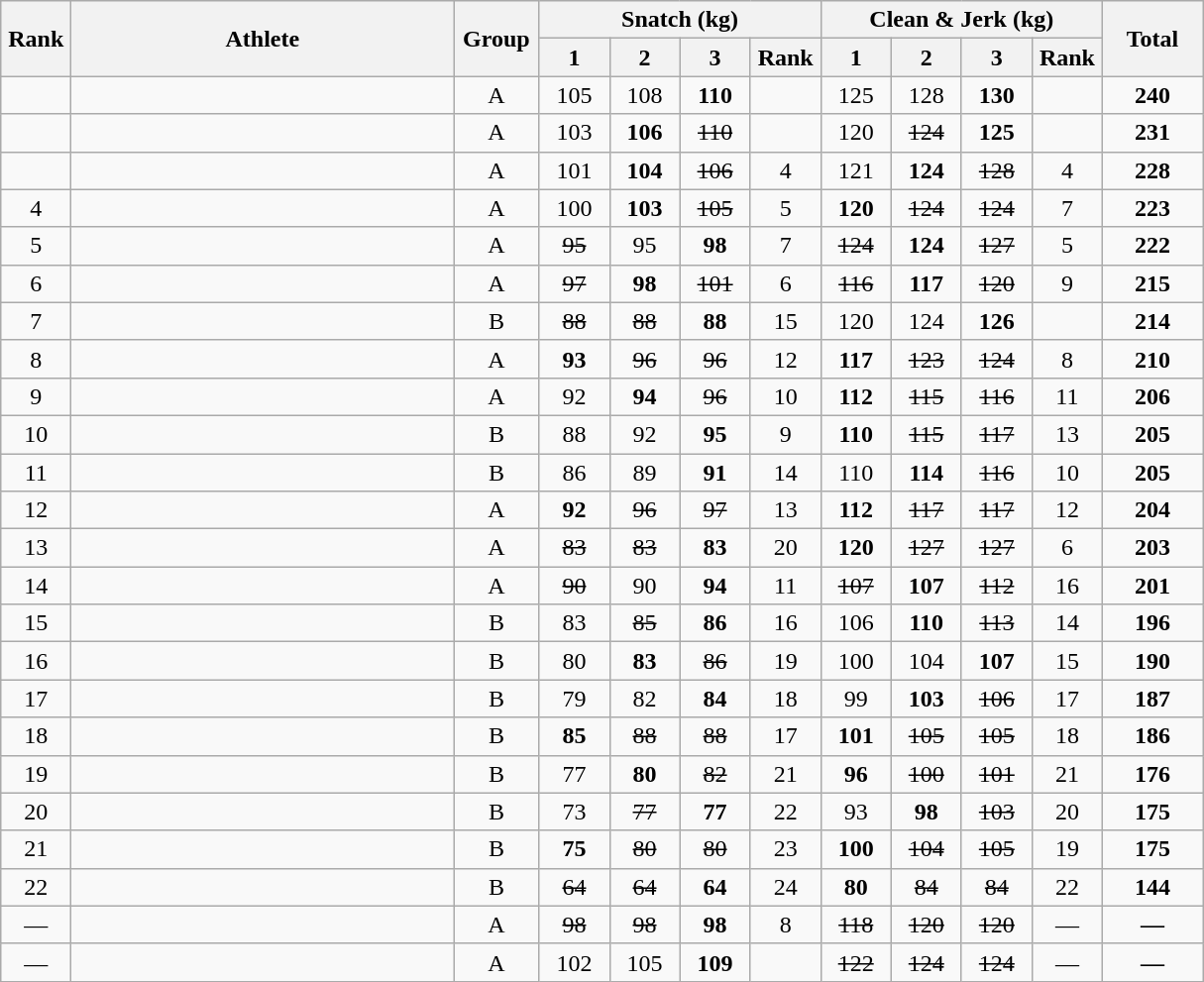<table class = "wikitable" style="text-align:center;">
<tr>
<th rowspan=2 width=40>Rank</th>
<th rowspan=2 width=250>Athlete</th>
<th rowspan=2 width=50>Group</th>
<th colspan=4>Snatch (kg)</th>
<th colspan=4>Clean & Jerk (kg)</th>
<th rowspan=2 width=60>Total</th>
</tr>
<tr>
<th width=40>1</th>
<th width=40>2</th>
<th width=40>3</th>
<th width=40>Rank</th>
<th width=40>1</th>
<th width=40>2</th>
<th width=40>3</th>
<th width=40>Rank</th>
</tr>
<tr>
<td></td>
<td align=left></td>
<td>A</td>
<td>105</td>
<td>108</td>
<td><strong>110</strong></td>
<td></td>
<td>125</td>
<td>128</td>
<td><strong>130</strong></td>
<td></td>
<td><strong>240</strong></td>
</tr>
<tr>
<td></td>
<td align=left></td>
<td>A</td>
<td>103</td>
<td><strong>106</strong></td>
<td><s>110</s></td>
<td></td>
<td>120</td>
<td><s>124</s></td>
<td><strong>125</strong></td>
<td></td>
<td><strong>231</strong></td>
</tr>
<tr>
<td></td>
<td align=left></td>
<td>A</td>
<td>101</td>
<td><strong>104</strong></td>
<td><s>106</s></td>
<td>4</td>
<td>121</td>
<td><strong>124</strong></td>
<td><s>128</s></td>
<td>4</td>
<td><strong>228</strong></td>
</tr>
<tr>
<td>4</td>
<td align=left></td>
<td>A</td>
<td>100</td>
<td><strong>103</strong></td>
<td><s>105</s></td>
<td>5</td>
<td><strong>120</strong></td>
<td><s>124</s></td>
<td><s>124</s></td>
<td>7</td>
<td><strong>223</strong></td>
</tr>
<tr>
<td>5</td>
<td align=left></td>
<td>A</td>
<td><s>95</s></td>
<td>95</td>
<td><strong>98</strong></td>
<td>7</td>
<td><s>124</s></td>
<td><strong>124</strong></td>
<td><s>127</s></td>
<td>5</td>
<td><strong>222</strong></td>
</tr>
<tr>
<td>6</td>
<td align=left></td>
<td>A</td>
<td><s>97</s></td>
<td><strong>98</strong></td>
<td><s>101</s></td>
<td>6</td>
<td><s>116</s></td>
<td><strong>117</strong></td>
<td><s>120</s></td>
<td>9</td>
<td><strong>215</strong></td>
</tr>
<tr>
<td>7</td>
<td align=left></td>
<td>B</td>
<td><s>88</s></td>
<td><s>88</s></td>
<td><strong>88</strong></td>
<td>15</td>
<td>120</td>
<td>124</td>
<td><strong>126</strong></td>
<td></td>
<td><strong>214</strong></td>
</tr>
<tr>
<td>8</td>
<td align=left></td>
<td>A</td>
<td><strong>93</strong></td>
<td><s>96</s></td>
<td><s>96</s></td>
<td>12</td>
<td><strong>117</strong></td>
<td><s>123</s></td>
<td><s>124</s></td>
<td>8</td>
<td><strong>210</strong></td>
</tr>
<tr>
<td>9</td>
<td align=left></td>
<td>A</td>
<td>92</td>
<td><strong>94</strong></td>
<td><s>96</s></td>
<td>10</td>
<td><strong>112</strong></td>
<td><s>115</s></td>
<td><s>116</s></td>
<td>11</td>
<td><strong>206</strong></td>
</tr>
<tr>
<td>10</td>
<td align=left></td>
<td>B</td>
<td>88</td>
<td>92</td>
<td><strong>95</strong></td>
<td>9</td>
<td><strong>110</strong></td>
<td><s>115</s></td>
<td><s>117</s></td>
<td>13</td>
<td><strong>205</strong></td>
</tr>
<tr>
<td>11</td>
<td align=left></td>
<td>B</td>
<td>86</td>
<td>89</td>
<td><strong>91</strong></td>
<td>14</td>
<td>110</td>
<td><strong>114</strong></td>
<td><s>116</s></td>
<td>10</td>
<td><strong>205</strong></td>
</tr>
<tr>
<td>12</td>
<td align=left></td>
<td>A</td>
<td><strong>92</strong></td>
<td><s>96</s></td>
<td><s>97</s></td>
<td>13</td>
<td><strong>112</strong></td>
<td><s>117</s></td>
<td><s>117</s></td>
<td>12</td>
<td><strong>204</strong></td>
</tr>
<tr>
<td>13</td>
<td align=left></td>
<td>A</td>
<td><s>83</s></td>
<td><s>83</s></td>
<td><strong>83</strong></td>
<td>20</td>
<td><strong>120</strong></td>
<td><s>127</s></td>
<td><s>127</s></td>
<td>6</td>
<td><strong>203</strong></td>
</tr>
<tr>
<td>14</td>
<td align=left></td>
<td>A</td>
<td><s>90</s></td>
<td>90</td>
<td><strong>94</strong></td>
<td>11</td>
<td><s>107</s></td>
<td><strong>107</strong></td>
<td><s>112</s></td>
<td>16</td>
<td><strong>201</strong></td>
</tr>
<tr>
<td>15</td>
<td align=left></td>
<td>B</td>
<td>83</td>
<td><s>85</s></td>
<td><strong>86</strong></td>
<td>16</td>
<td>106</td>
<td><strong>110</strong></td>
<td><s>113</s></td>
<td>14</td>
<td><strong>196</strong></td>
</tr>
<tr>
<td>16</td>
<td align=left></td>
<td>B</td>
<td>80</td>
<td><strong>83</strong></td>
<td><s>86</s></td>
<td>19</td>
<td>100</td>
<td>104</td>
<td><strong>107</strong></td>
<td>15</td>
<td><strong>190</strong></td>
</tr>
<tr>
<td>17</td>
<td align=left></td>
<td>B</td>
<td>79</td>
<td>82</td>
<td><strong>84</strong></td>
<td>18</td>
<td>99</td>
<td><strong>103</strong></td>
<td><s>106</s></td>
<td>17</td>
<td><strong>187</strong></td>
</tr>
<tr>
<td>18</td>
<td align=left></td>
<td>B</td>
<td><strong>85</strong></td>
<td><s>88</s></td>
<td><s>88</s></td>
<td>17</td>
<td><strong>101</strong></td>
<td><s>105</s></td>
<td><s>105</s></td>
<td>18</td>
<td><strong>186</strong></td>
</tr>
<tr>
<td>19</td>
<td align=left></td>
<td>B</td>
<td>77</td>
<td><strong>80</strong></td>
<td><s>82</s></td>
<td>21</td>
<td><strong>96</strong></td>
<td><s>100</s></td>
<td><s>101</s></td>
<td>21</td>
<td><strong>176</strong></td>
</tr>
<tr>
<td>20</td>
<td align=left></td>
<td>B</td>
<td>73</td>
<td><s>77</s></td>
<td><strong>77</strong></td>
<td>22</td>
<td>93</td>
<td><strong>98</strong></td>
<td><s>103</s></td>
<td>20</td>
<td><strong>175</strong></td>
</tr>
<tr>
<td>21</td>
<td align=left></td>
<td>B</td>
<td><strong>75</strong></td>
<td><s>80</s></td>
<td><s>80</s></td>
<td>23</td>
<td><strong>100</strong></td>
<td><s>104</s></td>
<td><s>105</s></td>
<td>19</td>
<td><strong>175</strong></td>
</tr>
<tr>
<td>22</td>
<td align=left></td>
<td>B</td>
<td><s>64</s></td>
<td><s>64</s></td>
<td><strong>64</strong></td>
<td>24</td>
<td><strong>80</strong></td>
<td><s>84</s></td>
<td><s>84</s></td>
<td>22</td>
<td><strong>144</strong></td>
</tr>
<tr>
<td>—</td>
<td align=left></td>
<td>A</td>
<td><s>98</s></td>
<td><s>98</s></td>
<td><strong>98</strong></td>
<td>8</td>
<td><s>118</s></td>
<td><s>120</s></td>
<td><s>120</s></td>
<td>—</td>
<td><strong>—</strong></td>
</tr>
<tr>
<td>—</td>
<td align=left></td>
<td>A</td>
<td>102</td>
<td>105</td>
<td><strong>109</strong></td>
<td></td>
<td><s>122</s></td>
<td><s>124</s></td>
<td><s>124</s></td>
<td>—</td>
<td><strong>—</strong></td>
</tr>
</table>
